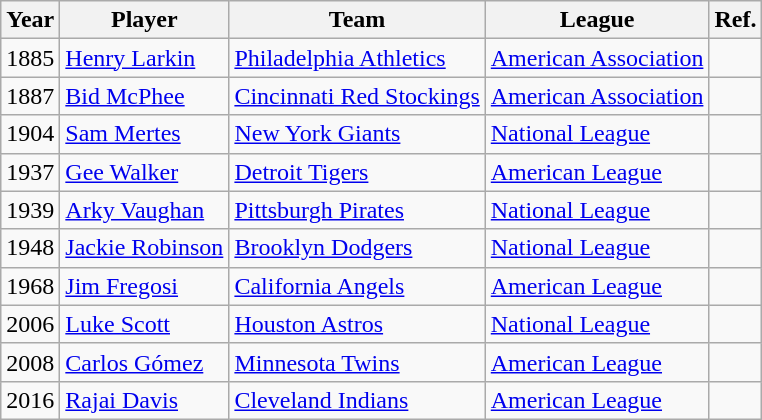<table class="wikitable">
<tr>
<th>Year</th>
<th>Player</th>
<th>Team</th>
<th>League</th>
<th>Ref.</th>
</tr>
<tr>
<td>1885</td>
<td><a href='#'>Henry Larkin</a></td>
<td><a href='#'>Philadelphia Athletics</a></td>
<td><a href='#'>American Association</a></td>
<td></td>
</tr>
<tr>
<td>1887</td>
<td><a href='#'>Bid McPhee</a></td>
<td><a href='#'>Cincinnati Red Stockings</a></td>
<td><a href='#'>American Association</a></td>
<td></td>
</tr>
<tr>
<td>1904</td>
<td><a href='#'>Sam Mertes</a></td>
<td><a href='#'>New York Giants</a></td>
<td><a href='#'>National League</a></td>
<td></td>
</tr>
<tr>
<td>1937</td>
<td><a href='#'>Gee Walker</a></td>
<td><a href='#'>Detroit Tigers</a></td>
<td><a href='#'>American League</a></td>
<td></td>
</tr>
<tr>
<td>1939</td>
<td><a href='#'>Arky Vaughan</a></td>
<td><a href='#'>Pittsburgh Pirates</a></td>
<td><a href='#'>National League</a></td>
<td></td>
</tr>
<tr>
<td>1948</td>
<td><a href='#'>Jackie Robinson</a></td>
<td><a href='#'>Brooklyn Dodgers</a></td>
<td><a href='#'>National League</a></td>
<td></td>
</tr>
<tr>
<td>1968</td>
<td><a href='#'>Jim Fregosi</a></td>
<td><a href='#'>California Angels</a></td>
<td><a href='#'>American League</a></td>
<td></td>
</tr>
<tr>
<td>2006</td>
<td><a href='#'>Luke Scott</a></td>
<td><a href='#'>Houston Astros</a></td>
<td><a href='#'>National League</a></td>
<td></td>
</tr>
<tr>
<td>2008</td>
<td><a href='#'>Carlos Gómez</a></td>
<td><a href='#'>Minnesota Twins</a></td>
<td><a href='#'>American League</a></td>
<td></td>
</tr>
<tr>
<td>2016</td>
<td><a href='#'>Rajai Davis</a></td>
<td><a href='#'>Cleveland Indians</a></td>
<td><a href='#'>American League</a></td>
<td></td>
</tr>
</table>
